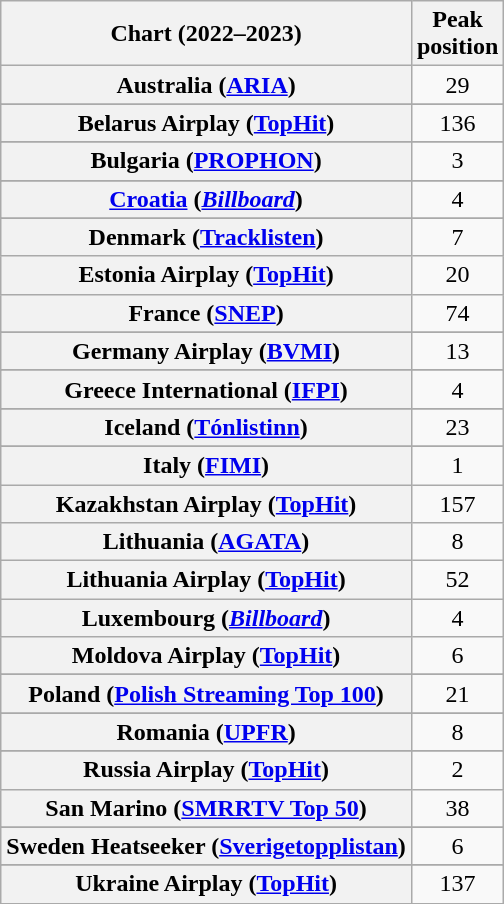<table class="wikitable sortable plainrowheaders" style="text-align:center">
<tr>
<th scope="col">Chart (2022–2023)</th>
<th scope="col">Peak<br>position</th>
</tr>
<tr>
<th scope="row">Australia (<a href='#'>ARIA</a>)</th>
<td>29</td>
</tr>
<tr>
</tr>
<tr>
<th scope="row">Belarus Airplay (<a href='#'>TopHit</a>)</th>
<td>136</td>
</tr>
<tr>
</tr>
<tr>
</tr>
<tr>
<th scope="row">Bulgaria (<a href='#'>PROPHON</a>)</th>
<td>3</td>
</tr>
<tr>
</tr>
<tr>
</tr>
<tr>
</tr>
<tr>
<th scope="row"><a href='#'>Croatia</a> (<em><a href='#'>Billboard</a></em>)</th>
<td>4</td>
</tr>
<tr>
</tr>
<tr>
</tr>
<tr>
<th scope="row">Denmark (<a href='#'>Tracklisten</a>)</th>
<td>7</td>
</tr>
<tr>
<th scope="row">Estonia Airplay (<a href='#'>TopHit</a>)</th>
<td>20</td>
</tr>
<tr>
<th scope="row">France (<a href='#'>SNEP</a>)</th>
<td>74</td>
</tr>
<tr>
</tr>
<tr>
<th scope="row">Germany Airplay (<a href='#'>BVMI</a>)</th>
<td>13</td>
</tr>
<tr>
</tr>
<tr>
<th scope="row">Greece International (<a href='#'>IFPI</a>)</th>
<td>4</td>
</tr>
<tr>
</tr>
<tr>
</tr>
<tr>
</tr>
<tr>
</tr>
<tr>
<th scope="row">Iceland (<a href='#'>Tónlistinn</a>)</th>
<td>23</td>
</tr>
<tr>
</tr>
<tr>
<th scope="row">Italy (<a href='#'>FIMI</a>)<br></th>
<td>1</td>
</tr>
<tr>
<th scope="row">Kazakhstan Airplay (<a href='#'>TopHit</a>)</th>
<td>157</td>
</tr>
<tr>
<th scope="row">Lithuania (<a href='#'>AGATA</a>)</th>
<td>8</td>
</tr>
<tr>
<th scope="row">Lithuania Airplay (<a href='#'>TopHit</a>)</th>
<td>52</td>
</tr>
<tr>
<th scope="row">Luxembourg (<em><a href='#'>Billboard</a></em>)</th>
<td>4</td>
</tr>
<tr>
<th scope="row">Moldova Airplay (<a href='#'>TopHit</a>)</th>
<td>6</td>
</tr>
<tr>
</tr>
<tr>
</tr>
<tr>
</tr>
<tr>
<th scope="row">Poland (<a href='#'>Polish Streaming Top 100</a>)</th>
<td>21</td>
</tr>
<tr>
</tr>
<tr>
<th scope="row">Romania (<a href='#'>UPFR</a>)</th>
<td>8</td>
</tr>
<tr>
</tr>
<tr>
</tr>
<tr>
<th scope="row">Russia Airplay (<a href='#'>TopHit</a>)</th>
<td>2</td>
</tr>
<tr>
<th scope="row">San Marino (<a href='#'>SMRRTV Top 50</a>)</th>
<td>38</td>
</tr>
<tr>
</tr>
<tr>
</tr>
<tr>
<th scope="row">Sweden Heatseeker (<a href='#'>Sverigetopplistan</a>)</th>
<td>6</td>
</tr>
<tr>
</tr>
<tr>
<th scope="row">Ukraine Airplay (<a href='#'>TopHit</a>)</th>
<td>137</td>
</tr>
<tr>
</tr>
<tr>
</tr>
<tr>
</tr>
</table>
